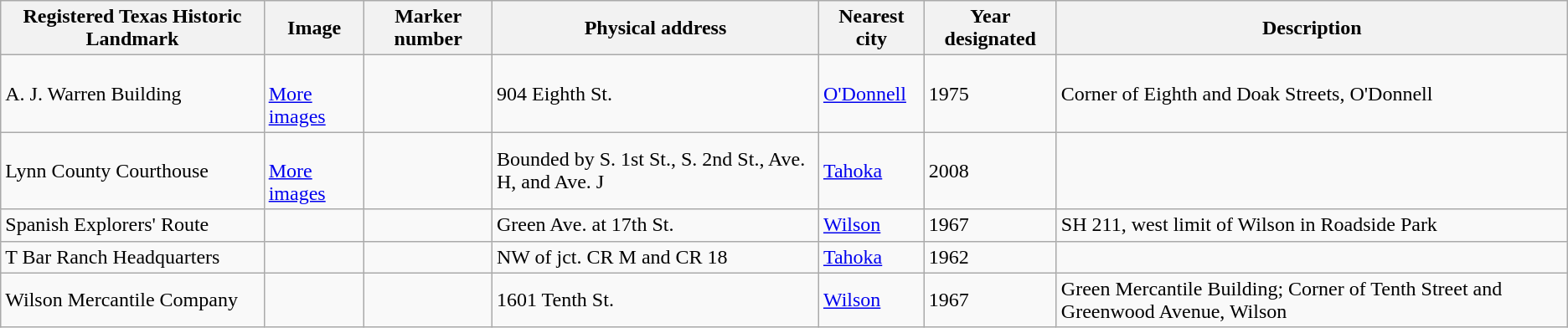<table class="wikitable sortable">
<tr>
<th>Registered Texas Historic Landmark</th>
<th>Image</th>
<th>Marker number</th>
<th>Physical address</th>
<th>Nearest city</th>
<th>Year designated</th>
<th>Description</th>
</tr>
<tr>
<td>A. J. Warren Building</td>
<td><br> <a href='#'>More images</a></td>
<td></td>
<td>904 Eighth St.<br></td>
<td><a href='#'>O'Donnell</a></td>
<td>1975</td>
<td>Corner of Eighth and Doak Streets, O'Donnell</td>
</tr>
<tr>
<td>Lynn County Courthouse</td>
<td><br> <a href='#'>More images</a></td>
<td></td>
<td>Bounded by S. 1st St., S. 2nd St., Ave. H, and Ave. J<br></td>
<td><a href='#'>Tahoka</a></td>
<td>2008</td>
<td></td>
</tr>
<tr>
<td>Spanish Explorers' Route</td>
<td></td>
<td></td>
<td>Green Ave. at 17th St.<br></td>
<td><a href='#'>Wilson</a></td>
<td>1967</td>
<td>SH 211, west limit of Wilson in Roadside Park</td>
</tr>
<tr>
<td>T Bar Ranch Headquarters</td>
<td></td>
<td></td>
<td>NW of jct. CR M and CR 18<br></td>
<td><a href='#'>Tahoka</a></td>
<td>1962</td>
<td></td>
</tr>
<tr>
<td>Wilson Mercantile Company</td>
<td></td>
<td></td>
<td>1601 Tenth St.<br></td>
<td><a href='#'>Wilson</a></td>
<td>1967</td>
<td>Green Mercantile Building; Corner of Tenth Street and Greenwood Avenue, Wilson</td>
</tr>
</table>
